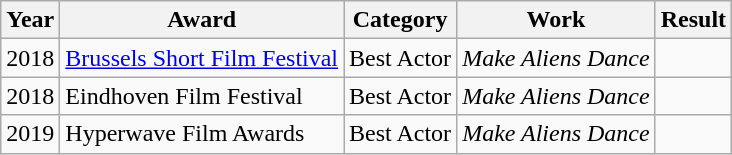<table class="wikitable">
<tr>
<th>Year</th>
<th>Award</th>
<th>Category</th>
<th>Work</th>
<th>Result</th>
</tr>
<tr>
<td>2018</td>
<td><a href='#'>Brussels Short Film Festival</a></td>
<td>Best Actor</td>
<td><em>Make Aliens Dance</em></td>
<td></td>
</tr>
<tr>
<td>2018</td>
<td>Eindhoven Film Festival</td>
<td>Best Actor</td>
<td><em>Make Aliens Dance</em></td>
<td></td>
</tr>
<tr>
<td>2019</td>
<td>Hyperwave Film Awards</td>
<td>Best Actor</td>
<td><em>Make Aliens Dance</em></td>
<td></td>
</tr>
</table>
